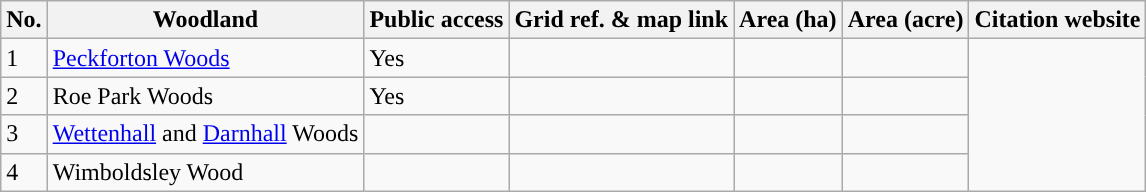<table class="wikitable sortable collapsible">
<tr>
<th scope="col">No.</th>
<th scope="col">Woodland</th>
<th scope="col" class="unsortable">Public access</th>
<th scope="col" class="unsortable">Grid ref. & map link</th>
<th scope="col">Area (ha)</th>
<th scope="col!">Area (acre)</th>
<th scope="col" class="unsortable">Citation website</th>
</tr>
<tr>
<td>1</td>
<td><a href='#'>Peckforton Woods</a></td>
<td>Yes</td>
<td></td>
<td></td>
<td></td>
</tr>
<tr>
<td>2</td>
<td>Roe Park Woods</td>
<td>Yes</td>
<td></td>
<td></td>
<td> </td>
</tr>
<tr>
<td>3</td>
<td><a href='#'>Wettenhall</a> and <a href='#'>Darnhall</a> Woods</td>
<td></td>
<td></td>
<td></td>
<td></td>
</tr>
<tr>
<td>4</td>
<td>Wimboldsley Wood</td>
<td></td>
<td></td>
<td></td>
<td></td>
</tr>
</table>
